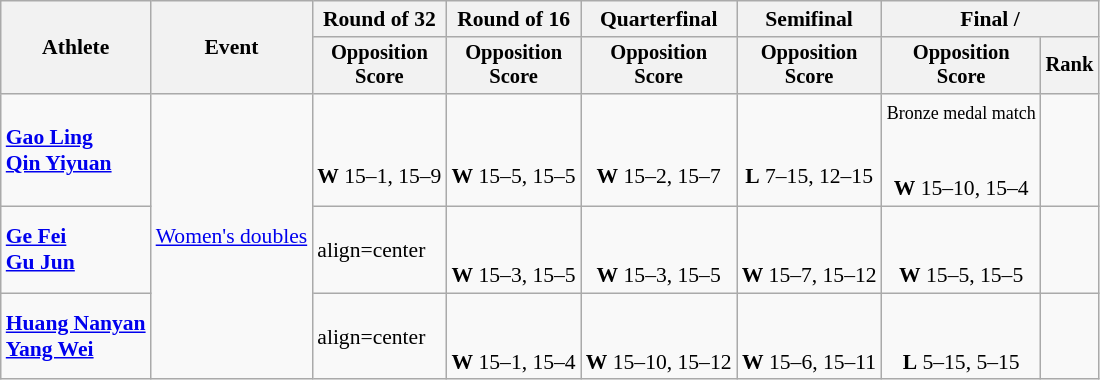<table class=wikitable style="font-size:90%">
<tr>
<th rowspan="2">Athlete</th>
<th rowspan="2">Event</th>
<th>Round of 32</th>
<th>Round of 16</th>
<th>Quarterfinal</th>
<th>Semifinal</th>
<th colspan=2>Final / </th>
</tr>
<tr style="font-size:95%">
<th>Opposition<br>Score</th>
<th>Opposition<br>Score</th>
<th>Opposition<br>Score</th>
<th>Opposition<br>Score</th>
<th>Opposition<br>Score</th>
<th>Rank</th>
</tr>
<tr>
<td align=left><strong><a href='#'>Gao Ling</a></strong><br> <strong><a href='#'>Qin Yiyuan</a></strong></td>
<td align=left rowspan="3"><a href='#'>Women's doubles</a></td>
<td align=center><br> <br><strong>W</strong> 15–1, 15–9</td>
<td align=center><br> <br><strong>W</strong> 15–5, 15–5</td>
<td align=center><br> <br><strong>W</strong> 15–2, 15–7</td>
<td align=center><br> <br><strong>L</strong> 7–15, 12–15</td>
<td align=center><small>Bronze medal match</small><br><br> <br><strong>W</strong> 15–10, 15–4</td>
<td align=center></td>
</tr>
<tr>
<td align=left><strong><a href='#'>Ge Fei</a></strong><br> <strong><a href='#'>Gu Jun</a></strong></td>
<td>align=center </td>
<td align=center><br> <br><strong>W</strong> 15–3, 15–5</td>
<td align=center><br> <br><strong>W</strong> 15–3, 15–5</td>
<td align=center><br> <br><strong>W</strong> 15–7, 15–12</td>
<td align=center><br> <br><strong>W</strong> 15–5, 15–5</td>
<td align=center></td>
</tr>
<tr>
<td align=left><strong><a href='#'>Huang Nanyan</a></strong><br> <strong><a href='#'>Yang Wei</a></strong></td>
<td>align=center </td>
<td align=center><br> <br><strong>W</strong> 15–1, 15–4</td>
<td align=center><br> <br><strong>W</strong> 15–10, 15–12</td>
<td align=center><br> <br><strong>W</strong> 15–6, 15–11</td>
<td align=center><br> <br><strong>L</strong> 5–15, 5–15</td>
<td align=center></td>
</tr>
</table>
